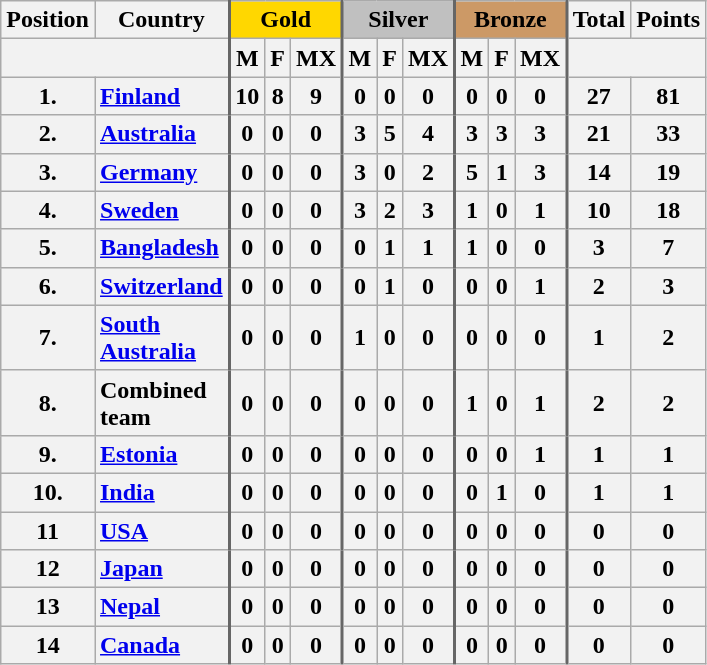<table width="420px" class="wikitable">
<tr>
<th>Position</th>
<th>Country</th>
<th style="border-left:2px solid #666666; background-color: gold;" colspan="3">Gold</th>
<th style="border-left:2px solid #666666; background-color: silver;" colspan="3">Silver</th>
<th style="border-left:2px solid #666666; background-color: #cc9966;" colspan="3">Bronze</th>
<th style="border-left:2px solid #666666;">Total</th>
<th>Points</th>
</tr>
<tr>
<th colspan="2"></th>
<th style="border-left:2px solid #666666;">M</th>
<th>F</th>
<th>MX</th>
<th style="border-left:2px solid #666666;">M</th>
<th>F</th>
<th>MX</th>
<th style="border-left:2px solid #666666;">M</th>
<th>F</th>
<th>MX</th>
<th style="border-left:2px solid #666666;" colspan="2"></th>
</tr>
<tr>
<th>1.</th>
<th style="text-align:left;"> <a href='#'>Finland</a></th>
<th style="border-left:2px solid #666666;">10</th>
<th>8</th>
<th>9</th>
<th style="border-left:2px solid #666666;">0</th>
<th>0</th>
<th>0</th>
<th style="border-left:2px solid #666666;">0</th>
<th>0</th>
<th>0</th>
<th style="border-left:2px solid #666666;">27</th>
<th>81</th>
</tr>
<tr>
<th>2.</th>
<th style="text-align:left;"> <a href='#'>Australia</a></th>
<th style="border-left:2px solid #666666;">0</th>
<th>0</th>
<th>0</th>
<th style="border-left:2px solid #666666;">3</th>
<th>5</th>
<th>4</th>
<th style="border-left:2px solid #666666;">3</th>
<th>3</th>
<th>3</th>
<th style="border-left:2px solid #666666;">21</th>
<th>33</th>
</tr>
<tr>
<th>3.</th>
<th style="text-align:left;"> <a href='#'>Germany</a></th>
<th style="border-left:2px solid #666666;">0</th>
<th>0</th>
<th>0</th>
<th style="border-left:2px solid #666666;">3</th>
<th>0</th>
<th>2</th>
<th style="border-left:2px solid #666666;">5</th>
<th>1</th>
<th>3</th>
<th style="border-left:2px solid #666666;">14</th>
<th>19</th>
</tr>
<tr>
<th>4.</th>
<th style="text-align:left;"> <a href='#'>Sweden</a></th>
<th style="border-left:2px solid #666666;">0</th>
<th>0</th>
<th>0</th>
<th style="border-left:2px solid #666666;">3</th>
<th>2</th>
<th>3</th>
<th style="border-left:2px solid #666666;">1</th>
<th>0</th>
<th>1</th>
<th style="border-left:2px solid #666666;">10</th>
<th>18</th>
</tr>
<tr>
<th>5.</th>
<th style="text-align:left;"> <a href='#'>Bangladesh</a></th>
<th style="border-left:2px solid #666666;">0</th>
<th>0</th>
<th>0</th>
<th style="border-left:2px solid #666666;">0</th>
<th>1</th>
<th>1</th>
<th style="border-left:2px solid #666666;">1</th>
<th>0</th>
<th>0</th>
<th style="border-left:2px solid #666666;">3</th>
<th>7</th>
</tr>
<tr>
<th>6.</th>
<th style="text-align:left;"> <a href='#'>Switzerland</a></th>
<th style="border-left:2px solid #666666;">0</th>
<th>0</th>
<th>0</th>
<th style="border-left:2px solid #666666;">0</th>
<th>1</th>
<th>0</th>
<th style="border-left:2px solid #666666;">0</th>
<th>0</th>
<th>1</th>
<th style="border-left:2px solid #666666;">2</th>
<th>3</th>
</tr>
<tr>
<th>7.</th>
<th style="text-align:left;"> <a href='#'>South Australia</a></th>
<th style="border-left:2px solid #666666;">0</th>
<th>0</th>
<th>0</th>
<th style="border-left:2px solid #666666;">1</th>
<th>0</th>
<th>0</th>
<th style="border-left:2px solid #666666;">0</th>
<th>0</th>
<th>0</th>
<th style="border-left:2px solid #666666;">1</th>
<th>2</th>
</tr>
<tr>
<th>8.</th>
<th style="text-align:left;">Combined team</th>
<th style="border-left:2px solid #666666;">0</th>
<th>0</th>
<th>0</th>
<th style="border-left:2px solid #666666;">0</th>
<th>0</th>
<th>0</th>
<th style="border-left:2px solid #666666;">1</th>
<th>0</th>
<th>1</th>
<th style="border-left:2px solid #666666;">2</th>
<th>2</th>
</tr>
<tr>
<th>9.</th>
<th style="text-align:left;"> <a href='#'>Estonia</a></th>
<th style="border-left:2px solid #666666;">0</th>
<th>0</th>
<th>0</th>
<th style="border-left:2px solid #666666;">0</th>
<th>0</th>
<th>0</th>
<th style="border-left:2px solid #666666;">0</th>
<th>0</th>
<th>1</th>
<th style="border-left:2px solid #666666;">1</th>
<th>1</th>
</tr>
<tr>
<th>10.</th>
<th style="text-align:left;"> <a href='#'>India</a></th>
<th style="border-left:2px solid #666666;">0</th>
<th>0</th>
<th>0</th>
<th style="border-left:2px solid #666666;">0</th>
<th>0</th>
<th>0</th>
<th style="border-left:2px solid #666666;">0</th>
<th>1</th>
<th>0</th>
<th style="border-left:2px solid #666666;">1</th>
<th>1</th>
</tr>
<tr>
<th>11</th>
<th style="text-align:left;"> <a href='#'>USA</a></th>
<th style="border-left:2px solid #666666;">0</th>
<th>0</th>
<th>0</th>
<th style="border-left:2px solid #666666;">0</th>
<th>0</th>
<th>0</th>
<th style="border-left:2px solid #666666;">0</th>
<th>0</th>
<th>0</th>
<th style="border-left:2px solid #666666;">0</th>
<th>0</th>
</tr>
<tr>
<th>12</th>
<th style="text-align:left;"> <a href='#'>Japan</a></th>
<th style="border-left:2px solid #666666;">0</th>
<th>0</th>
<th>0</th>
<th style="border-left:2px solid #666666;">0</th>
<th>0</th>
<th>0</th>
<th style="border-left:2px solid #666666;">0</th>
<th>0</th>
<th>0</th>
<th style="border-left:2px solid #666666;">0</th>
<th>0</th>
</tr>
<tr>
<th>13</th>
<th style="text-align:left;"> <a href='#'>Nepal</a></th>
<th style="border-left:2px solid #666666;">0</th>
<th>0</th>
<th>0</th>
<th style="border-left:2px solid #666666;">0</th>
<th>0</th>
<th>0</th>
<th style="border-left:2px solid #666666;">0</th>
<th>0</th>
<th>0</th>
<th style="border-left:2px solid #666666;">0</th>
<th>0</th>
</tr>
<tr>
<th>14</th>
<th style="text-align:left;"> <a href='#'>Canada</a></th>
<th style="border-left:2px solid #666666;">0</th>
<th>0</th>
<th>0</th>
<th style="border-left:2px solid #666666;">0</th>
<th>0</th>
<th>0</th>
<th style="border-left:2px solid #666666;">0</th>
<th>0</th>
<th>0</th>
<th style="border-left:2px solid #666666;">0</th>
<th>0</th>
</tr>
</table>
